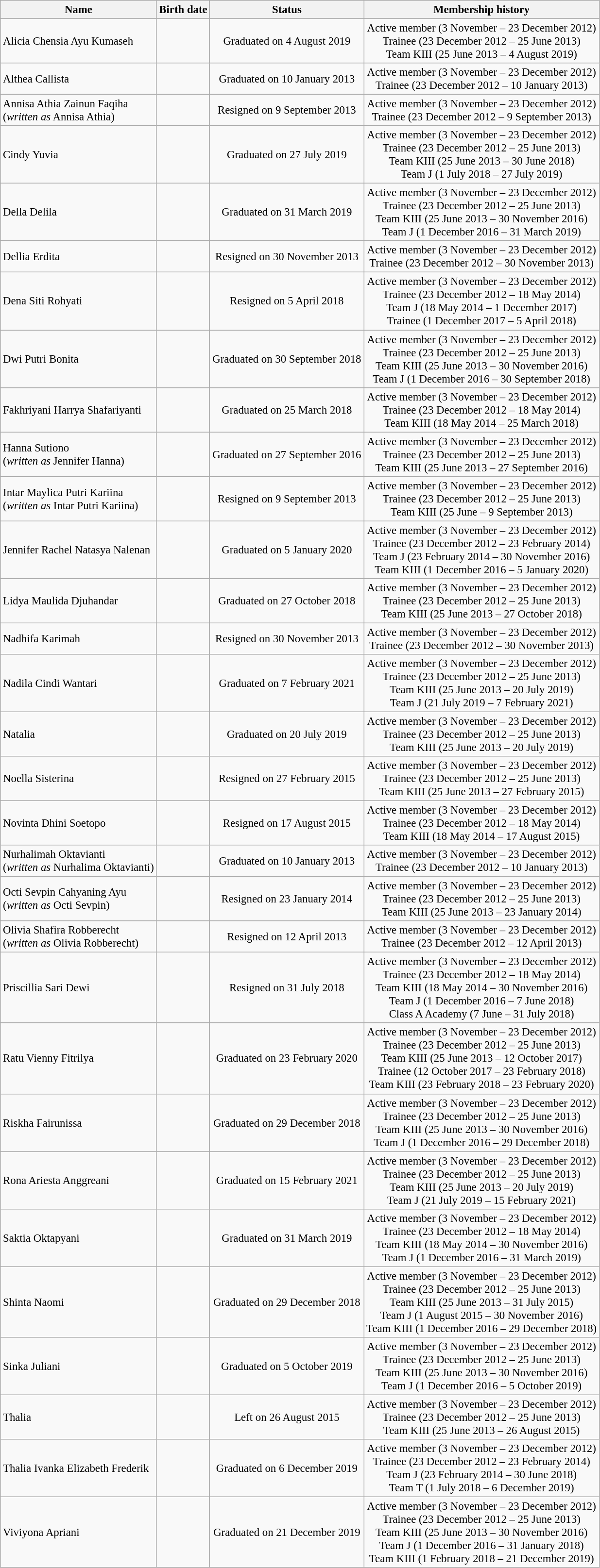<table class="wikitable sortable" style="font-size:95%;">
<tr>
<th>Name</th>
<th>Birth date</th>
<th>Status</th>
<th class="unsortable">Membership history</th>
</tr>
<tr>
<td>Alicia Chensia Ayu Kumaseh</td>
<td style="text-align:left;"></td>
<td style="text-align:center;">Graduated on 4 August 2019</td>
<td style="text-align:center;">Active member (3 November – 23 December 2012)<br>Trainee (23 December 2012 – 25 June 2013)<br>Team KIII (25 June 2013 – 4 August 2019)</td>
</tr>
<tr>
<td>Althea Callista</td>
<td style="text-align:left;"></td>
<td style="text-align:center;">Graduated on 10 January 2013</td>
<td style="text-align:center;">Active member (3 November – 23 December 2012)<br>Trainee (23 December 2012 – 10 January 2013)</td>
</tr>
<tr>
<td>Annisa Athia Zainun Faqiha<br>(<em>written as</em> Annisa Athia)</td>
<td style="text-align:left;"></td>
<td style="text-align:center;">Resigned on 9 September 2013</td>
<td style="text-align:center;">Active member (3 November – 23 December 2012)<br>Trainee (23 December 2012 – 9 September 2013)</td>
</tr>
<tr>
<td>Cindy Yuvia</td>
<td style="text-align:left;"></td>
<td style="text-align:center;">Graduated on 27 July 2019</td>
<td style="text-align:center;">Active member (3 November – 23 December 2012)<br>Trainee (23 December 2012 – 25 June 2013)<br>Team KIII (25 June 2013 – 30 June 2018)<br>Team J (1 July 2018 – 27 July 2019)</td>
</tr>
<tr>
<td>Della Delila</td>
<td style="text-align:left;"></td>
<td style="text-align:center;">Graduated on 31 March 2019</td>
<td style="text-align:center;">Active member (3 November – 23 December 2012)<br>Trainee (23 December 2012 – 25 June 2013)<br>Team KIII (25 June 2013 – 30 November 2016)<br>Team J (1 December 2016 – 31 March 2019)</td>
</tr>
<tr>
<td>Dellia Erdita</td>
<td style="text-align:left;"></td>
<td style="text-align:center;">Resigned on 30 November 2013</td>
<td style="text-align:center;">Active member (3 November – 23 December 2012)<br>Trainee (23 December 2012 – 30 November 2013)</td>
</tr>
<tr>
<td>Dena Siti Rohyati</td>
<td style="text-align:left;"></td>
<td style="text-align:center;">Resigned on 5 April 2018</td>
<td style="text-align:center;">Active member (3 November – 23 December 2012)<br>Trainee (23 December 2012 – 18 May 2014)<br>Team J (18 May 2014 – 1 December 2017)<br>Trainee (1 December 2017 – 5 April 2018)</td>
</tr>
<tr>
<td>Dwi Putri Bonita</td>
<td style="text-align:left;"></td>
<td style="text-align:center;">Graduated on 30 September 2018</td>
<td style="text-align:center;">Active member (3 November – 23 December 2012)<br>Trainee (23 December 2012 – 25 June 2013)<br>Team KIII (25 June 2013 – 30 November 2016)<br>Team J (1 December 2016 – 30 September 2018)</td>
</tr>
<tr>
<td>Fakhriyani Harrya Shafariyanti</td>
<td style="text-align:left;"></td>
<td style="text-align:center;">Graduated on 25 March 2018</td>
<td style="text-align:center;">Active member (3 November – 23 December 2012)<br>Trainee (23 December 2012 – 18 May 2014)<br>Team KIII (18 May 2014 – 25 March 2018)</td>
</tr>
<tr>
<td>Hanna Sutiono<br>(<em>written as</em> Jennifer Hanna)</td>
<td style="text-align:left;"></td>
<td style="text-align:center;">Graduated on 27 September 2016</td>
<td style="text-align:center;">Active member (3 November – 23 December 2012)<br>Trainee (23 December 2012 – 25 June 2013)<br>Team KIII (25 June 2013 – 27 September 2016)</td>
</tr>
<tr>
<td>Intar Maylica Putri Kariina<br>(<em>written as</em> Intar Putri Kariina)</td>
<td style="text-align:left;"></td>
<td style="text-align:center;">Resigned on 9 September 2013</td>
<td style="text-align:center;">Active member (3 November – 23 December 2012)<br>Trainee (23 December 2012 – 25 June 2013)<br>Team KIII (25 June – 9 September 2013)</td>
</tr>
<tr>
<td>Jennifer Rachel Natasya Nalenan</td>
<td style="text-align:left;"></td>
<td style="text-align:center;">Graduated on 5 January 2020</td>
<td style="text-align:center;">Active member (3 November – 23 December 2012)<br>Trainee (23 December 2012 – 23 February 2014)<br>Team J (23 February 2014 – 30 November 2016)<br>Team KIII (1 December 2016 – 5 January 2020)</td>
</tr>
<tr>
<td>Lidya Maulida Djuhandar</td>
<td style="text-align:left;"></td>
<td style="text-align:center;">Graduated on 27 October 2018</td>
<td style="text-align:center;">Active member (3 November – 23 December 2012)<br>Trainee (23 December 2012 – 25 June 2013)<br>Team KIII (25 June 2013 – 27 October 2018)</td>
</tr>
<tr>
<td>Nadhifa Karimah</td>
<td style="text-align:left;"></td>
<td style="text-align:center;">Resigned on 30 November 2013</td>
<td style="text-align:center;">Active member (3 November – 23 December 2012)<br>Trainee (23 December 2012 – 30 November 2013)</td>
</tr>
<tr>
<td>Nadila Cindi Wantari</td>
<td style="text-align:left;"></td>
<td style="text-align:center;">Graduated on 7 February 2021</td>
<td style="text-align:center;">Active member (3 November – 23 December 2012)<br>Trainee (23 December 2012 – 25 June 2013)<br>Team KIII (25 June 2013 – 20 July 2019)<br>Team J (21 July 2019 – 7 February 2021)</td>
</tr>
<tr>
<td>Natalia</td>
<td style="text-align:left;"></td>
<td style="text-align:center;">Graduated on 20 July 2019</td>
<td style="text-align:center;">Active member (3 November – 23 December 2012)<br>Trainee (23 December 2012 – 25 June 2013)<br>Team KIII (25 June 2013 – 20 July 2019)</td>
</tr>
<tr>
<td>Noella Sisterina</td>
<td style="text-align:left;"></td>
<td style="text-align:center;">Resigned on 27 February 2015</td>
<td style="text-align:center;">Active member (3 November – 23 December 2012)<br>Trainee (23 December 2012 – 25 June 2013)<br>Team KIII (25 June 2013 – 27 February 2015)</td>
</tr>
<tr>
<td>Novinta Dhini Soetopo</td>
<td style="text-align:left;"></td>
<td style="text-align:center;">Resigned on 17 August 2015</td>
<td style="text-align:center;">Active member (3 November – 23 December 2012)<br>Trainee (23 December 2012 – 18 May 2014)<br>Team KIII (18 May 2014 – 17 August 2015)</td>
</tr>
<tr>
<td>Nurhalimah Oktavianti<br>(<em>written as</em> Nurhalima Oktavianti)</td>
<td style="text-align:left;"></td>
<td style="text-align:center;">Graduated on 10 January 2013</td>
<td style="text-align:center;">Active member (3 November – 23 December 2012)<br>Trainee (23 December 2012 – 10 January 2013)</td>
</tr>
<tr>
<td>Octi Sevpin Cahyaning Ayu<br>(<em>written as</em> Octi Sevpin)</td>
<td style="text-align:left;"></td>
<td style="text-align:center;">Resigned on 23 January 2014</td>
<td style="text-align:center;">Active member (3 November – 23 December 2012)<br>Trainee (23 December 2012 – 25 June 2013)<br>Team KIII (25 June 2013 – 23 January 2014)</td>
</tr>
<tr>
<td>Olivia Shafira Robberecht<br>(<em>written as</em> Olivia Robberecht)</td>
<td style="text-align:left;"></td>
<td style="text-align:center;">Resigned on 12 April 2013</td>
<td style="text-align:center;">Active member (3 November – 23 December 2012)<br>Trainee (23 December 2012 – 12 April 2013)</td>
</tr>
<tr>
<td>Priscillia Sari Dewi</td>
<td style="text-align:left;"></td>
<td style="text-align:center;">Resigned on 31 July 2018</td>
<td style="text-align:center;">Active member (3 November – 23 December 2012)<br>Trainee (23 December 2012 – 18 May 2014)<br>Team KIII (18 May 2014 – 30 November 2016)<br>Team J (1 December 2016 – 7 June 2018)<br>Class A Academy (7 June – 31 July 2018)</td>
</tr>
<tr>
<td>Ratu Vienny Fitrilya</td>
<td style="text-align:left;"></td>
<td style="text-align:center;">Graduated on 23 February 2020</td>
<td style="text-align:center;">Active member (3 November – 23 December 2012)<br>Trainee (23 December 2012 – 25 June 2013)<br>Team KIII (25 June 2013 – 12 October 2017)<br>Trainee (12 October 2017 – 23 February 2018)<br>Team KIII (23 February 2018 – 23 February 2020)</td>
</tr>
<tr>
<td>Riskha Fairunissa</td>
<td style="text-align:left;"></td>
<td style="text-align:center;">Graduated on 29 December 2018</td>
<td style="text-align:center;">Active member (3 November – 23 December 2012)<br>Trainee (23 December 2012 – 25 June 2013)<br>Team KIII (25 June 2013 – 30 November 2016)<br>Team J (1 December 2016 – 29 December 2018)</td>
</tr>
<tr>
<td>Rona Ariesta Anggreani</td>
<td style="text-align:left;"></td>
<td style="text-align:center;">Graduated on 15 February 2021</td>
<td style="text-align:center;">Active member (3 November – 23 December 2012)<br>Trainee (23 December 2012 – 25 June 2013)<br>Team KIII (25 June 2013 – 20 July 2019)<br>Team J (21 July 2019 – 15 February 2021)</td>
</tr>
<tr>
<td>Saktia Oktapyani</td>
<td style="text-align:left;"></td>
<td style="text-align:center;">Graduated on 31 March 2019</td>
<td style="text-align:center;">Active member (3 November – 23 December 2012)<br>Trainee (23 December 2012 – 18 May 2014)<br>Team KIII (18 May 2014 – 30 November 2016)<br>Team J (1 December 2016 – 31 March 2019)</td>
</tr>
<tr>
<td>Shinta Naomi</td>
<td style="text-align:left;"></td>
<td style="text-align:center;">Graduated on 29 December 2018</td>
<td style="text-align:center;">Active member (3 November – 23 December 2012)<br>Trainee (23 December 2012 – 25 June 2013)<br>Team KIII (25 June 2013 – 31 July 2015)<br>Team J (1 August 2015 – 30 November 2016)<br>Team KIII (1 December 2016 – 29 December 2018)</td>
</tr>
<tr>
<td>Sinka Juliani</td>
<td style="text-align:left;"></td>
<td style="text-align:center;">Graduated on 5 October 2019</td>
<td style="text-align:center;">Active member (3 November – 23 December 2012)<br>Trainee (23 December 2012 – 25 June 2013)<br>Team KIII (25 June 2013 – 30 November 2016)<br>Team J (1 December 2016 – 5 October 2019)</td>
</tr>
<tr>
<td>Thalia</td>
<td style="text-align:left;"></td>
<td style="text-align:center;">Left on 26 August 2015</td>
<td style="text-align:center;">Active member (3 November – 23 December 2012)<br>Trainee (23 December 2012 – 25 June 2013)<br>Team KIII (25 June 2013 – 26 August 2015)</td>
</tr>
<tr>
<td>Thalia Ivanka Elizabeth Frederik</td>
<td style="text-align:left;"></td>
<td style="text-align:center;">Graduated on 6 December 2019</td>
<td style="text-align:center;">Active member (3 November – 23 December 2012)<br>Trainee (23 December 2012 – 23 February 2014)<br>Team J (23 February 2014 – 30 June 2018)<br>Team T (1 July 2018 – 6 December 2019)</td>
</tr>
<tr>
<td>Viviyona Apriani</td>
<td style="text-align:left;"></td>
<td style="text-align:center;">Graduated on 21 December 2019</td>
<td style="text-align:center;">Active member (3 November – 23 December 2012)<br>Trainee (23 December 2012 – 25 June 2013)<br>Team KIII (25 June 2013 – 30 November 2016)<br>Team J (1 December 2016 – 31 January 2018)<br>Team KIII (1 February 2018 – 21 December 2019)</td>
</tr>
</table>
